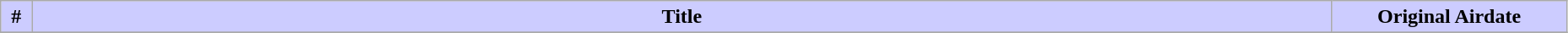<table class="wikitable" width="98%">
<tr>
<th style="background: #CCF" width="2%">#</th>
<th style="background: #CCF">Title</th>
<th style="background: #CCF" width="15%">Original Airdate</th>
</tr>
<tr>
</tr>
</table>
